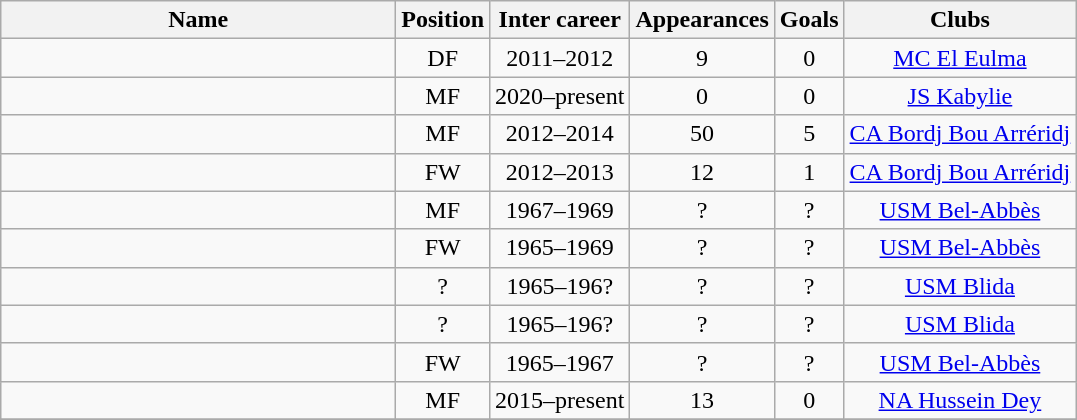<table class="wikitable sortable" style="text-align: center;">
<tr>
<th style="width:16em">Name</th>
<th>Position</th>
<th>Inter career</th>
<th>Appearances</th>
<th>Goals</th>
<th>Clubs</th>
</tr>
<tr>
<td align="left"></td>
<td>DF</td>
<td>2011–2012</td>
<td>9</td>
<td>0</td>
<td><a href='#'>MC El Eulma</a></td>
</tr>
<tr>
<td align="left"></td>
<td>MF</td>
<td>2020–present</td>
<td>0</td>
<td>0</td>
<td><a href='#'>JS Kabylie</a></td>
</tr>
<tr>
<td align="left"></td>
<td>MF</td>
<td>2012–2014</td>
<td>50</td>
<td>5</td>
<td><a href='#'>CA Bordj Bou Arréridj</a></td>
</tr>
<tr>
<td align="left"></td>
<td>FW</td>
<td>2012–2013</td>
<td>12</td>
<td>1</td>
<td><a href='#'>CA Bordj Bou Arréridj</a></td>
</tr>
<tr>
<td align="left"></td>
<td>MF</td>
<td>1967–1969</td>
<td>?</td>
<td>?</td>
<td><a href='#'>USM Bel-Abbès</a></td>
</tr>
<tr>
<td align="left"></td>
<td>FW</td>
<td>1965–1969</td>
<td>?</td>
<td>?</td>
<td><a href='#'>USM Bel-Abbès</a></td>
</tr>
<tr>
<td align="left"></td>
<td>?</td>
<td>1965–196?</td>
<td>?</td>
<td>?</td>
<td><a href='#'>USM Blida</a></td>
</tr>
<tr>
<td align="left"></td>
<td>?</td>
<td>1965–196?</td>
<td>?</td>
<td>?</td>
<td><a href='#'>USM Blida</a></td>
</tr>
<tr>
<td align="left"></td>
<td>FW</td>
<td>1965–1967</td>
<td>?</td>
<td>?</td>
<td><a href='#'>USM Bel-Abbès</a></td>
</tr>
<tr>
<td align="left"></td>
<td>MF</td>
<td>2015–present</td>
<td>13</td>
<td>0</td>
<td><a href='#'>NA Hussein Dey</a></td>
</tr>
<tr>
</tr>
</table>
